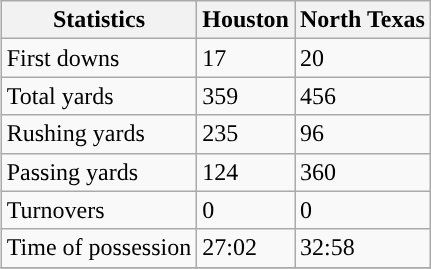<table class="wikitable" style="float: right;">
<tr>
<th>Statistics</th>
<th>Houston</th>
<th>North Texas</th>
</tr>
<tr>
<td>First downs</td>
<td>17</td>
<td>20</td>
</tr>
<tr>
<td>Total yards</td>
<td>359</td>
<td>456</td>
</tr>
<tr>
<td>Rushing yards</td>
<td>235</td>
<td>96</td>
</tr>
<tr>
<td>Passing yards</td>
<td>124</td>
<td>360</td>
</tr>
<tr>
<td>Turnovers</td>
<td>0</td>
<td>0</td>
</tr>
<tr>
<td>Time of possession</td>
<td>27:02</td>
<td>32:58</td>
</tr>
<tr>
</tr>
</table>
